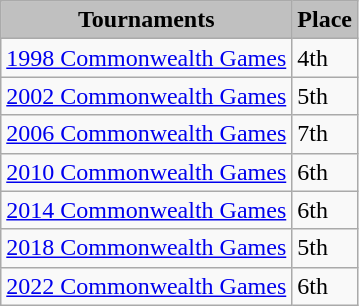<table class="wikitable collapsible" border="1">
<tr>
<th style="background:silver;">Tournaments</th>
<th style="background:silver;">Place</th>
</tr>
<tr>
<td><a href='#'>1998 Commonwealth Games</a></td>
<td>4th</td>
</tr>
<tr>
<td><a href='#'>2002 Commonwealth Games</a></td>
<td>5th</td>
</tr>
<tr>
<td><a href='#'>2006 Commonwealth Games</a></td>
<td>7th</td>
</tr>
<tr>
<td><a href='#'>2010 Commonwealth Games</a></td>
<td>6th</td>
</tr>
<tr>
<td><a href='#'>2014 Commonwealth Games</a></td>
<td>6th</td>
</tr>
<tr>
<td><a href='#'>2018 Commonwealth Games</a></td>
<td>5th</td>
</tr>
<tr>
<td><a href='#'>2022 Commonwealth Games</a></td>
<td>6th</td>
</tr>
</table>
